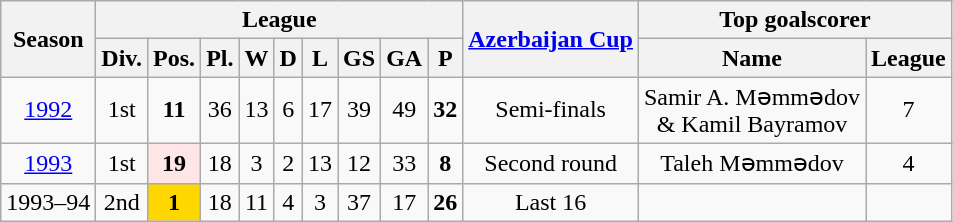<table class="wikitable">
<tr style="background:#efefef;">
<th rowspan="2">Season</th>
<th colspan="9">League</th>
<th rowspan="2"><a href='#'>Azerbaijan Cup</a></th>
<th colspan="2">Top goalscorer</th>
</tr>
<tr>
<th>Div.</th>
<th>Pos.</th>
<th>Pl.</th>
<th>W</th>
<th>D</th>
<th>L</th>
<th>GS</th>
<th>GA</th>
<th>P</th>
<th>Name</th>
<th>League</th>
</tr>
<tr>
<td align=center><a href='#'>1992</a></td>
<td align=center>1st</td>
<td align=center><strong>11</strong></td>
<td align=center>36</td>
<td align=center>13</td>
<td align=center>6</td>
<td align=center>17</td>
<td align=center>39</td>
<td align=center>49</td>
<td align=center><strong>32</strong></td>
<td align=center>Semi-finals</td>
<td align=center>Samir A. Məmmədov <br> & Kamil Bayramov</td>
<td align=center>7</td>
</tr>
<tr>
<td align=center><a href='#'>1993</a></td>
<td align=center>1st</td>
<td align=center bgcolor=#FFE6E6><strong>19</strong></td>
<td align=center>18</td>
<td align=center>3</td>
<td align=center>2</td>
<td align=center>13</td>
<td align=center>12</td>
<td align=center>33</td>
<td align=center><strong>8</strong></td>
<td align=center>Second round</td>
<td align=center>Taleh Məmmədov</td>
<td align=center>4</td>
</tr>
<tr>
<td align=center>1993–94</td>
<td align=center>2nd</td>
<td align=center bgcolor=gold><strong>1</strong></td>
<td align=center>18</td>
<td align=center>11</td>
<td align=center>4</td>
<td align=center>3</td>
<td align=center>37</td>
<td align=center>17</td>
<td align=center><strong>26</strong></td>
<td align=center>Last 16</td>
<td align=center></td>
<td align=center></td>
</tr>
</table>
